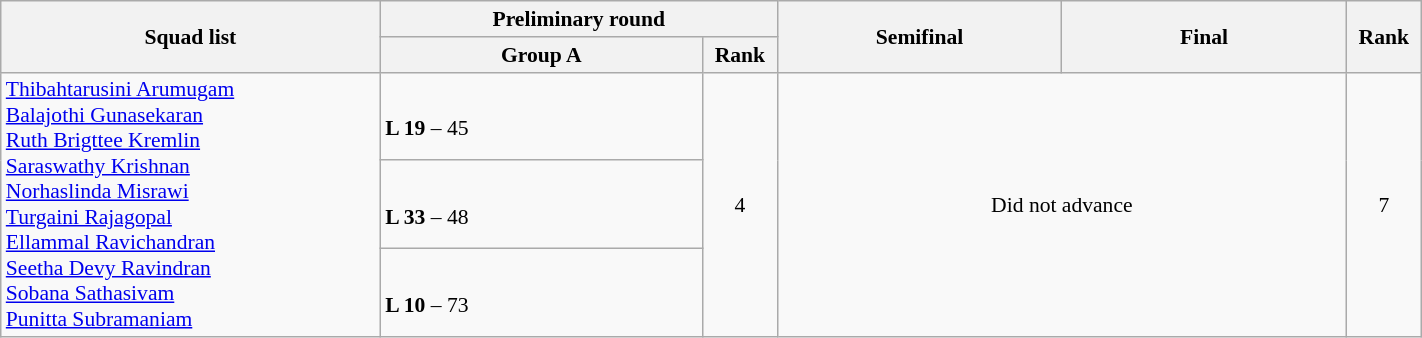<table class="wikitable" width="75%" style="text-align:center; font-size:90%">
<tr>
<th rowspan=2 width="20%">Squad list</th>
<th colspan=2 width="20%">Preliminary round</th>
<th rowspan=2 width="15%">Semifinal</th>
<th rowspan=2 width="15%">Final</th>
<th rowspan=2 width="3%">Rank</th>
</tr>
<tr>
<th width="17%">Group A</th>
<th width="3%">Rank</th>
</tr>
<tr>
<td rowspan="3" align="left"><a href='#'>Thibahtarusini Arumugam</a><br><a href='#'>Balajothi Gunasekaran</a><br><a href='#'>Ruth Brigttee Kremlin</a><br><a href='#'>Saraswathy Krishnan</a><br><a href='#'>Norhaslinda Misrawi</a><br><a href='#'>Turgaini Rajagopal</a><br><a href='#'>Ellammal Ravichandran</a><br><a href='#'>Seetha Devy Ravindran</a><br><a href='#'>Sobana Sathasivam</a><br><a href='#'>Punitta Subramaniam</a></td>
<td align="left"><br><strong>L 19</strong> – 45</td>
<td rowspan=3>4</td>
<td rowspan=3 colspan=2>Did not advance</td>
<td rowspan=3>7</td>
</tr>
<tr>
<td align="left"><br><strong>L 33</strong> – 48</td>
</tr>
<tr>
<td align="left"><br><strong>L 10</strong> – 73</td>
</tr>
</table>
